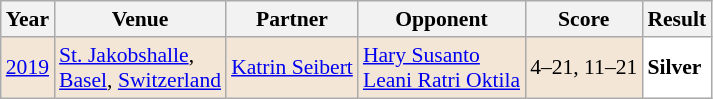<table class="sortable wikitable" style="font-size: 90%;">
<tr>
<th>Year</th>
<th>Venue</th>
<th>Partner</th>
<th>Opponent</th>
<th>Score</th>
<th>Result</th>
</tr>
<tr style="background:#F3E6D7">
<td align="center"><a href='#'>2019</a></td>
<td align="left"><a href='#'>St. Jakobshalle</a>,<br><a href='#'>Basel</a>, <a href='#'>Switzerland</a></td>
<td align="left"> <a href='#'>Katrin Seibert</a></td>
<td align="left"> <a href='#'>Hary Susanto</a><br>  <a href='#'>Leani Ratri Oktila</a></td>
<td align="left">4–21, 11–21</td>
<td style="text-align:left; background:white"> <strong>Silver</strong></td>
</tr>
</table>
